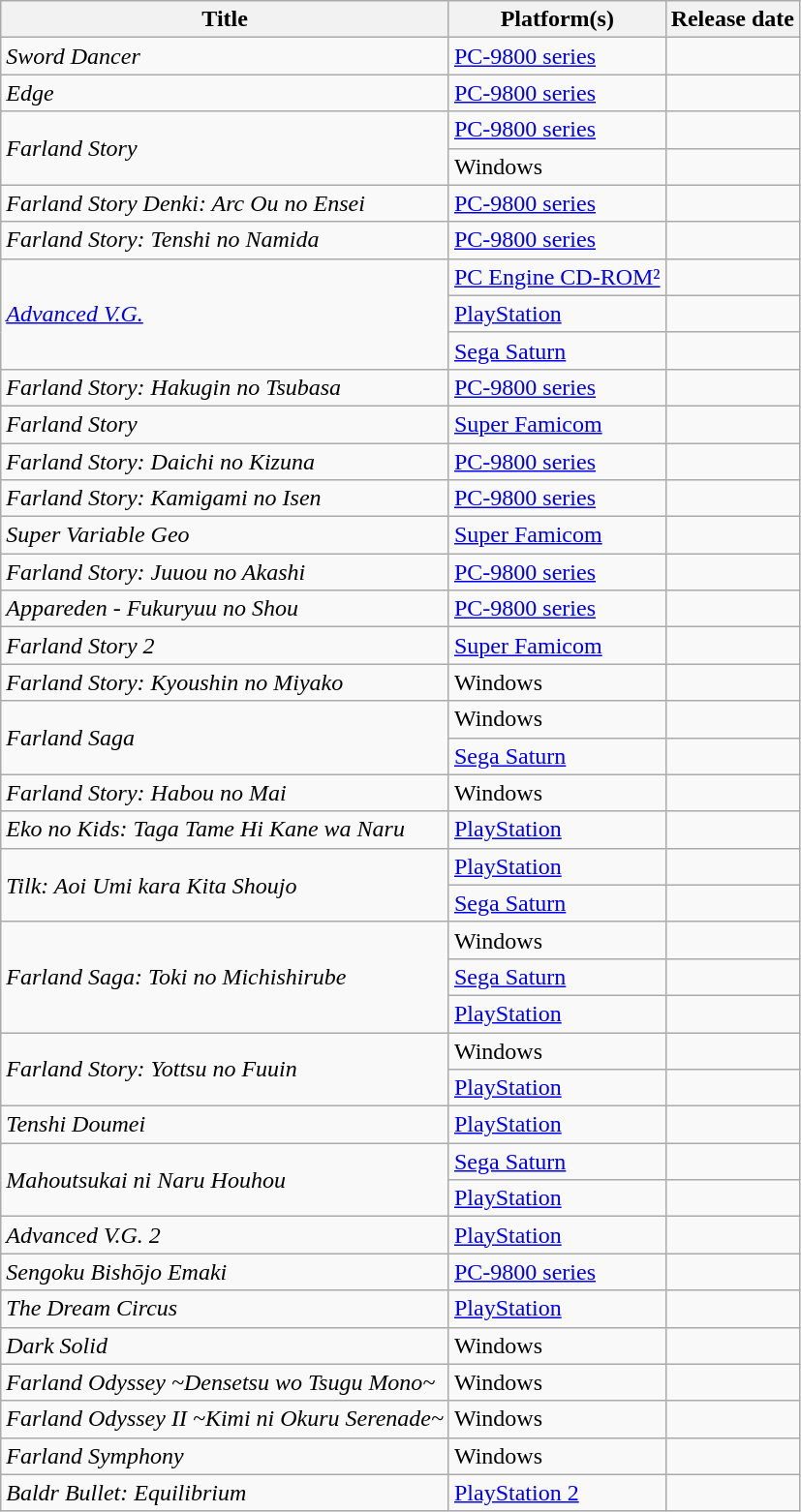<table class="wikitable sortable" width="auto">
<tr>
<th>Title</th>
<th>Platform(s)</th>
<th>Release date</th>
</tr>
<tr>
<td><em>Sword Dancer</em></td>
<td><a href='#'>PC-9800 series</a></td>
<td></td>
</tr>
<tr>
<td><em>Edge</em></td>
<td><a href='#'>PC-9800 series</a></td>
<td></td>
</tr>
<tr>
<td scope="row" rowspan="2"><em>Farland Story</em></td>
<td><a href='#'>PC-9800 series</a></td>
<td></td>
</tr>
<tr>
<td>Windows</td>
<td></td>
</tr>
<tr>
<td><em>Farland Story Denki: Arc Ou no Ensei</em></td>
<td><a href='#'>PC-9800 series</a></td>
<td></td>
</tr>
<tr>
<td><em>Farland Story: Tenshi no Namida</em></td>
<td><a href='#'>PC-9800 series</a></td>
<td></td>
</tr>
<tr>
<td scope="row" rowspan="3"><em><a href='#'>Advanced V.G.</a></em></td>
<td><a href='#'>PC Engine CD-ROM²</a></td>
<td></td>
</tr>
<tr>
<td><a href='#'>PlayStation</a></td>
<td></td>
</tr>
<tr>
<td><a href='#'>Sega Saturn</a></td>
<td></td>
</tr>
<tr>
<td><em>Farland Story: Hakugin no Tsubasa</em></td>
<td><a href='#'>PC-9800 series</a></td>
<td></td>
</tr>
<tr>
<td><em>Farland Story</em></td>
<td><a href='#'>Super Famicom</a></td>
<td></td>
</tr>
<tr>
<td><em>Farland Story: Daichi no Kizuna</em></td>
<td><a href='#'>PC-9800 series</a></td>
<td></td>
</tr>
<tr>
<td><em>Farland Story: Kamigami no Isen</em></td>
<td><a href='#'>PC-9800 series</a></td>
<td></td>
</tr>
<tr>
<td><em>Super Variable Geo</em></td>
<td><a href='#'>Super Famicom</a></td>
<td></td>
</tr>
<tr>
<td><em>Farland Story: Juuou no Akashi</em></td>
<td><a href='#'>PC-9800 series</a></td>
<td></td>
</tr>
<tr>
<td><em>Appareden - Fukuryuu no Shou</em></td>
<td><a href='#'>PC-9800 series</a></td>
<td></td>
</tr>
<tr>
<td><em>Farland Story 2</em></td>
<td><a href='#'>Super Famicom</a></td>
<td></td>
</tr>
<tr>
<td><em>Farland Story: Kyoushin no Miyako</em></td>
<td>Windows</td>
<td></td>
</tr>
<tr>
<td scope="row" rowspan="2"><em>Farland Saga</em></td>
<td>Windows</td>
<td></td>
</tr>
<tr>
<td><a href='#'>Sega Saturn</a></td>
<td></td>
</tr>
<tr>
<td><em>Farland Story: Habou no Mai</em></td>
<td>Windows</td>
<td></td>
</tr>
<tr>
<td><em>Eko no Kids: Taga Tame Hi Kane wa Naru</em></td>
<td><a href='#'>PlayStation</a></td>
<td></td>
</tr>
<tr>
<td scope="row" rowspan="2"><em>Tilk: Aoi Umi kara Kita Shoujo</em></td>
<td><a href='#'>PlayStation</a></td>
<td></td>
</tr>
<tr>
<td><a href='#'>Sega Saturn</a></td>
<td></td>
</tr>
<tr>
<td scope="row" rowspan="3"><em>Farland Saga: Toki no Michishirube</em></td>
<td>Windows</td>
<td></td>
</tr>
<tr>
<td><a href='#'>Sega Saturn</a></td>
<td></td>
</tr>
<tr>
<td><a href='#'>PlayStation</a></td>
<td></td>
</tr>
<tr>
<td scope="row" rowspan="2"><em>Farland Story: Yottsu no Fuuin</em></td>
<td>Windows</td>
<td></td>
</tr>
<tr>
<td><a href='#'>PlayStation</a></td>
<td></td>
</tr>
<tr>
<td><em>Tenshi Doumei</em></td>
<td><a href='#'>PlayStation</a></td>
<td></td>
</tr>
<tr>
<td scope="row" rowspan="2"><em>Mahoutsukai ni Naru Houhou</em></td>
<td><a href='#'>Sega Saturn</a></td>
<td></td>
</tr>
<tr>
<td><a href='#'>PlayStation</a></td>
<td></td>
</tr>
<tr>
<td><em>Advanced V.G. 2</em></td>
<td><a href='#'>PlayStation</a></td>
<td></td>
</tr>
<tr>
<td><em>Sengoku Bishōjo Emaki</em></td>
<td><a href='#'>PC-9800 series</a></td>
<td></td>
</tr>
<tr>
<td><em>The Dream Circus</em></td>
<td><a href='#'>PlayStation</a></td>
<td></td>
</tr>
<tr>
<td><em>Dark Solid</em></td>
<td>Windows</td>
<td></td>
</tr>
<tr>
<td><em>Farland Odyssey ~Densetsu wo Tsugu Mono~</em></td>
<td>Windows</td>
<td></td>
</tr>
<tr>
<td><em>Farland Odyssey II ~Kimi ni Okuru Serenade~</em></td>
<td>Windows</td>
<td></td>
</tr>
<tr>
<td><em>Farland Symphony</em></td>
<td>Windows</td>
<td></td>
</tr>
<tr>
<td><em>Baldr Bullet: Equilibrium</em></td>
<td><a href='#'>PlayStation 2</a></td>
<td></td>
</tr>
</table>
